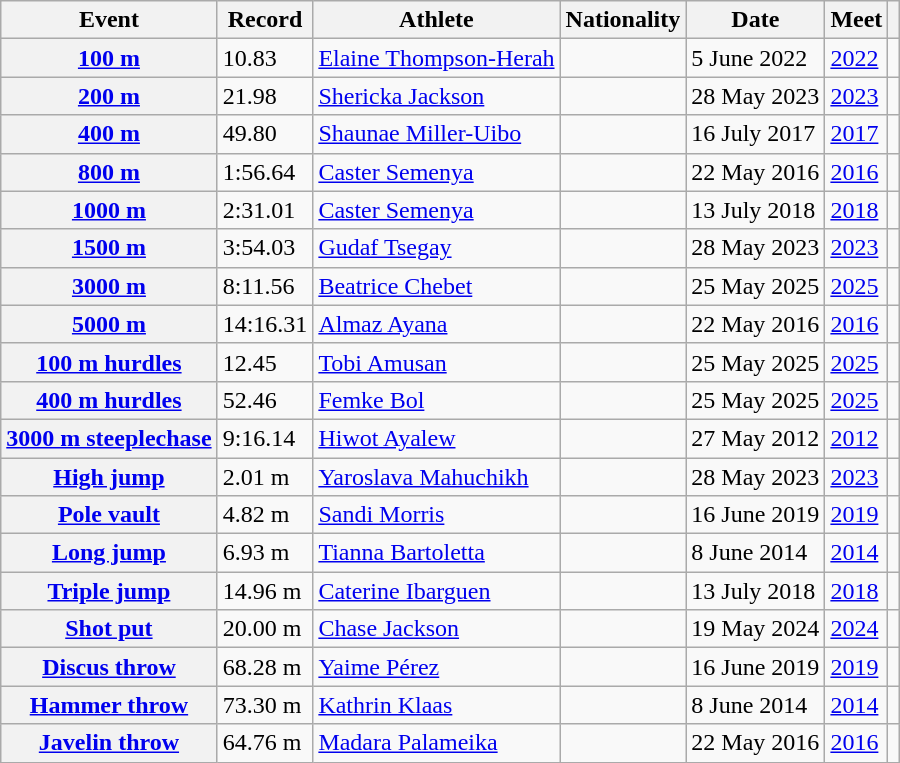<table class="wikitable plainrowheaders sticky-header">
<tr>
<th scope="col">Event</th>
<th scope="col">Record</th>
<th scope="col">Athlete</th>
<th scope="col">Nationality</th>
<th scope="col">Date</th>
<th scope="col">Meet</th>
<th scope="col"></th>
</tr>
<tr>
<th scope="row"><a href='#'>100 m</a></th>
<td>10.83 </td>
<td><a href='#'>Elaine Thompson-Herah</a></td>
<td></td>
<td>5 June 2022</td>
<td><a href='#'>2022</a></td>
<td></td>
</tr>
<tr>
<th scope="row"><a href='#'>200 m</a></th>
<td>21.98 </td>
<td><a href='#'>Shericka Jackson</a></td>
<td></td>
<td>28 May 2023</td>
<td><a href='#'>2023</a></td>
<td></td>
</tr>
<tr>
<th scope="row"><a href='#'>400 m</a></th>
<td>49.80</td>
<td><a href='#'>Shaunae Miller-Uibo</a></td>
<td></td>
<td>16 July 2017</td>
<td><a href='#'>2017</a></td>
<td></td>
</tr>
<tr>
<th scope="row"><a href='#'>800 m</a></th>
<td>1:56.64</td>
<td><a href='#'>Caster Semenya</a></td>
<td></td>
<td>22 May 2016</td>
<td><a href='#'>2016</a></td>
<td></td>
</tr>
<tr>
<th scope="row"><a href='#'>1000 m</a></th>
<td>2:31.01</td>
<td><a href='#'>Caster Semenya</a></td>
<td></td>
<td>13 July 2018</td>
<td><a href='#'>2018</a></td>
<td></td>
</tr>
<tr>
<th scope="row"><a href='#'>1500 m</a></th>
<td>3:54.03</td>
<td><a href='#'>Gudaf Tsegay</a></td>
<td></td>
<td>28 May 2023</td>
<td><a href='#'>2023</a></td>
<td></td>
</tr>
<tr>
<th scope="row"><a href='#'>3000 m</a></th>
<td>8:11.56</td>
<td><a href='#'>Beatrice Chebet</a></td>
<td></td>
<td>25 May 2025</td>
<td><a href='#'>2025</a></td>
<td></td>
</tr>
<tr>
<th scope="row"><a href='#'>5000 m</a></th>
<td>14:16.31</td>
<td><a href='#'>Almaz Ayana</a></td>
<td></td>
<td>22 May 2016</td>
<td><a href='#'>2016</a></td>
<td></td>
</tr>
<tr>
<th scope="row"><a href='#'>100 m hurdles</a></th>
<td>12.45 </td>
<td><a href='#'>Tobi Amusan</a></td>
<td></td>
<td>25 May 2025</td>
<td><a href='#'>2025</a></td>
<td></td>
</tr>
<tr>
<th scope="row"><a href='#'>400 m hurdles</a></th>
<td>52.46</td>
<td><a href='#'>Femke Bol</a></td>
<td></td>
<td>25 May 2025</td>
<td><a href='#'>2025</a></td>
<td></td>
</tr>
<tr>
<th scope="row"><a href='#'>3000 m steeplechase</a></th>
<td>9:16.14</td>
<td><a href='#'>Hiwot Ayalew</a></td>
<td></td>
<td>27 May 2012</td>
<td><a href='#'>2012</a></td>
<td></td>
</tr>
<tr>
<th scope="row"><a href='#'>High jump</a></th>
<td>2.01 m</td>
<td><a href='#'>Yaroslava Mahuchikh</a></td>
<td></td>
<td>28 May 2023</td>
<td><a href='#'>2023</a></td>
<td></td>
</tr>
<tr>
<th scope="row"><a href='#'>Pole vault</a></th>
<td>4.82 m</td>
<td><a href='#'>Sandi Morris</a></td>
<td></td>
<td>16 June 2019</td>
<td><a href='#'>2019</a></td>
<td></td>
</tr>
<tr>
<th scope="row"><a href='#'>Long jump</a></th>
<td>6.93 m </td>
<td><a href='#'>Tianna Bartoletta</a></td>
<td></td>
<td>8 June 2014</td>
<td><a href='#'>2014</a></td>
<td></td>
</tr>
<tr>
<th scope="row"><a href='#'>Triple jump</a></th>
<td>14.96 m </td>
<td><a href='#'>Caterine Ibarguen</a></td>
<td></td>
<td>13 July 2018</td>
<td><a href='#'>2018</a></td>
<td></td>
</tr>
<tr>
<th scope="row"><a href='#'>Shot put</a></th>
<td>20.00 m</td>
<td><a href='#'>Chase Jackson</a></td>
<td></td>
<td>19 May 2024</td>
<td><a href='#'>2024</a></td>
<td></td>
</tr>
<tr>
<th scope="row"><a href='#'>Discus throw</a></th>
<td>68.28 m</td>
<td><a href='#'>Yaime Pérez</a></td>
<td></td>
<td>16 June 2019</td>
<td><a href='#'>2019</a></td>
<td></td>
</tr>
<tr>
<th scope="row"><a href='#'>Hammer throw</a></th>
<td>73.30 m</td>
<td><a href='#'>Kathrin Klaas</a></td>
<td></td>
<td>8 June 2014</td>
<td><a href='#'>2014</a></td>
<td></td>
</tr>
<tr>
<th scope="row"><a href='#'>Javelin throw</a></th>
<td>64.76 m</td>
<td><a href='#'>Madara Palameika</a></td>
<td></td>
<td>22 May 2016</td>
<td><a href='#'>2016</a></td>
<td></td>
</tr>
</table>
